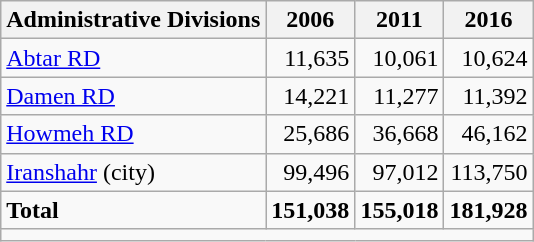<table class="wikitable">
<tr>
<th>Administrative Divisions</th>
<th>2006</th>
<th>2011</th>
<th>2016</th>
</tr>
<tr>
<td><a href='#'>Abtar RD</a></td>
<td style="text-align: right;">11,635</td>
<td style="text-align: right;">10,061</td>
<td style="text-align: right;">10,624</td>
</tr>
<tr>
<td><a href='#'>Damen RD</a></td>
<td style="text-align: right;">14,221</td>
<td style="text-align: right;">11,277</td>
<td style="text-align: right;">11,392</td>
</tr>
<tr>
<td><a href='#'>Howmeh RD</a></td>
<td style="text-align: right;">25,686</td>
<td style="text-align: right;">36,668</td>
<td style="text-align: right;">46,162</td>
</tr>
<tr>
<td><a href='#'>Iranshahr</a> (city)</td>
<td style="text-align: right;">99,496</td>
<td style="text-align: right;">97,012</td>
<td style="text-align: right;">113,750</td>
</tr>
<tr>
<td><strong>Total</strong></td>
<td style="text-align: right;"><strong>151,038</strong></td>
<td style="text-align: right;"><strong>155,018</strong></td>
<td style="text-align: right;"><strong>181,928</strong></td>
</tr>
<tr>
<td colspan=4></td>
</tr>
</table>
